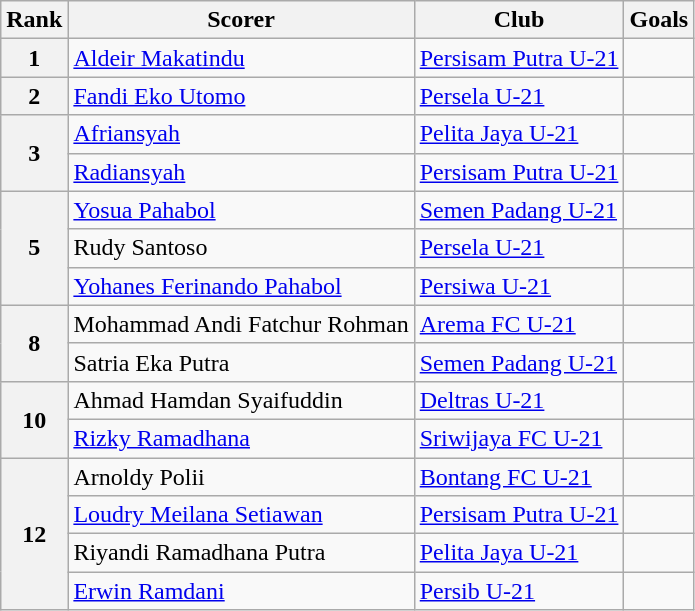<table class="wikitable">
<tr>
<th>Rank</th>
<th>Scorer</th>
<th>Club</th>
<th>Goals</th>
</tr>
<tr>
<th rowspan=1>1</th>
<td> <a href='#'>Aldeir Makatindu</a></td>
<td><a href='#'>Persisam Putra U-21</a></td>
<td></td>
</tr>
<tr>
<th rowspan=1>2</th>
<td> <a href='#'>Fandi Eko Utomo</a></td>
<td><a href='#'>Persela U-21</a></td>
<td></td>
</tr>
<tr>
<th rowspan=2>3</th>
<td> <a href='#'>Afriansyah</a></td>
<td><a href='#'>Pelita Jaya U-21</a></td>
<td></td>
</tr>
<tr>
<td> <a href='#'>Radiansyah</a></td>
<td><a href='#'>Persisam Putra U-21</a></td>
<td></td>
</tr>
<tr>
<th rowspan=3>5</th>
<td> <a href='#'>Yosua Pahabol</a></td>
<td><a href='#'>Semen Padang U-21</a></td>
<td></td>
</tr>
<tr>
<td> Rudy Santoso</td>
<td><a href='#'>Persela U-21</a></td>
<td></td>
</tr>
<tr>
<td> <a href='#'>Yohanes Ferinando Pahabol</a></td>
<td><a href='#'>Persiwa U-21</a></td>
<td></td>
</tr>
<tr>
<th rowspan=2>8</th>
<td> Mohammad Andi Fatchur Rohman</td>
<td><a href='#'>Arema FC U-21</a></td>
<td></td>
</tr>
<tr>
<td> Satria Eka Putra</td>
<td><a href='#'>Semen Padang U-21</a></td>
<td></td>
</tr>
<tr>
<th rowspan=2>10</th>
<td> Ahmad Hamdan Syaifuddin</td>
<td><a href='#'>Deltras U-21</a></td>
<td></td>
</tr>
<tr>
<td> <a href='#'>Rizky Ramadhana</a></td>
<td><a href='#'>Sriwijaya FC U-21</a></td>
<td></td>
</tr>
<tr>
<th rowspan=4>12</th>
<td> Arnoldy Polii</td>
<td><a href='#'>Bontang FC U-21</a></td>
<td></td>
</tr>
<tr>
<td> <a href='#'>Loudry Meilana Setiawan</a></td>
<td><a href='#'>Persisam Putra U-21</a></td>
<td></td>
</tr>
<tr>
<td> Riyandi Ramadhana Putra</td>
<td><a href='#'>Pelita Jaya U-21</a></td>
<td></td>
</tr>
<tr>
<td> <a href='#'>Erwin Ramdani</a></td>
<td><a href='#'>Persib U-21</a></td>
<td></td>
</tr>
</table>
